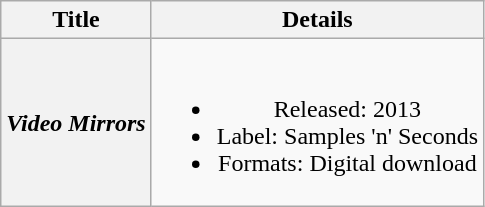<table class="wikitable plainrowheaders" style="text-align:center;">
<tr>
<th scope="col">Title</th>
<th scope="col">Details</th>
</tr>
<tr>
<th scope="row"><em>Video Mirrors</em><br></th>
<td><br><ul><li>Released: 2013</li><li>Label: Samples 'n' Seconds</li><li>Formats: Digital download</li></ul></td>
</tr>
</table>
